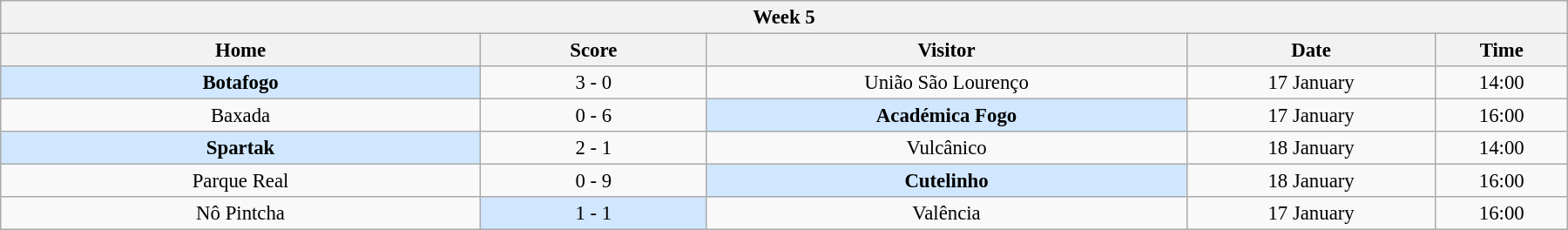<table class="wikitable" style="margin:1em auto; font-size:95%; text-align: center; width: 95%;">
<tr>
<th colspan="12"  style="with:100%;">Week 5</th>
</tr>
<tr>
<th style="width:200px;">Home</th>
<th width="90">Score</th>
<th style="width:200px;">Visitor</th>
<th style="width:100px;">Date</th>
<th style="width:50px;">Time</th>
</tr>
<tr>
<td bgcolor=#D0E7FF><strong>Botafogo</strong></td>
<td>3 - 0</td>
<td>União São Lourenço</td>
<td>17 January</td>
<td>14:00</td>
</tr>
<tr>
<td>Baxada</td>
<td>0 - 6</td>
<td bgcolor=#D0E7FF><strong>Académica Fogo</strong></td>
<td>17 January</td>
<td>16:00</td>
</tr>
<tr>
<td bgcolor=#D0E7FF><strong>Spartak</strong></td>
<td>2 - 1</td>
<td>Vulcânico</td>
<td>18 January</td>
<td>14:00</td>
</tr>
<tr>
<td>Parque Real</td>
<td>0 - 9</td>
<td bgcolor=#D0E7FF><strong>Cutelinho</strong></td>
<td>18 January</td>
<td>16:00</td>
</tr>
<tr>
<td>Nô Pintcha</td>
<td bgcolor=#D0E7FF>1 - 1</td>
<td>Valência</td>
<td>17 January</td>
<td>16:00</td>
</tr>
</table>
